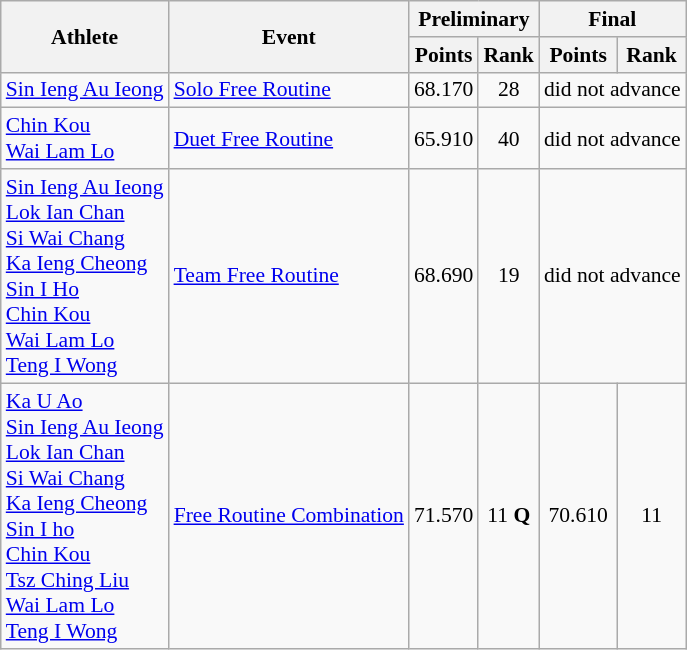<table class=wikitable style="font-size:90%">
<tr>
<th rowspan="2">Athlete</th>
<th rowspan="2">Event</th>
<th colspan="2">Preliminary</th>
<th colspan="2">Final</th>
</tr>
<tr>
<th>Points</th>
<th>Rank</th>
<th>Points</th>
<th>Rank</th>
</tr>
<tr>
<td rowspan="1"><a href='#'>Sin Ieng Au Ieong</a></td>
<td><a href='#'>Solo Free Routine</a></td>
<td align=center>68.170</td>
<td align=center>28</td>
<td align=center colspan=2>did not advance</td>
</tr>
<tr>
<td rowspan="1"><a href='#'>Chin Kou</a><br><a href='#'>Wai Lam Lo</a></td>
<td><a href='#'>Duet Free Routine</a></td>
<td align=center>65.910</td>
<td align=center>40</td>
<td align=center colspan=2>did not advance</td>
</tr>
<tr>
<td rowspan="1"><a href='#'>Sin Ieng Au Ieong</a><br><a href='#'>Lok Ian Chan</a><br><a href='#'>Si Wai Chang</a><br><a href='#'>Ka Ieng Cheong</a><br><a href='#'>Sin I Ho</a><br><a href='#'>Chin Kou</a><br><a href='#'>Wai Lam Lo</a><br><a href='#'>Teng I Wong</a></td>
<td><a href='#'>Team Free Routine</a></td>
<td align=center>68.690</td>
<td align=center>19</td>
<td align=center colspan=2>did not advance</td>
</tr>
<tr>
<td rowspan="1"><a href='#'>Ka U Ao</a><br><a href='#'>Sin Ieng Au Ieong</a><br><a href='#'>Lok Ian Chan</a><br><a href='#'>Si Wai Chang</a><br><a href='#'>Ka Ieng Cheong</a><br><a href='#'>Sin I ho</a><br><a href='#'>Chin Kou</a><br><a href='#'>Tsz Ching Liu</a><br><a href='#'>Wai Lam Lo</a><br><a href='#'>Teng I Wong</a></td>
<td><a href='#'>Free Routine Combination</a></td>
<td align=center>71.570</td>
<td align=center>11 <strong>Q</strong></td>
<td align=center>70.610</td>
<td align=center>11</td>
</tr>
</table>
